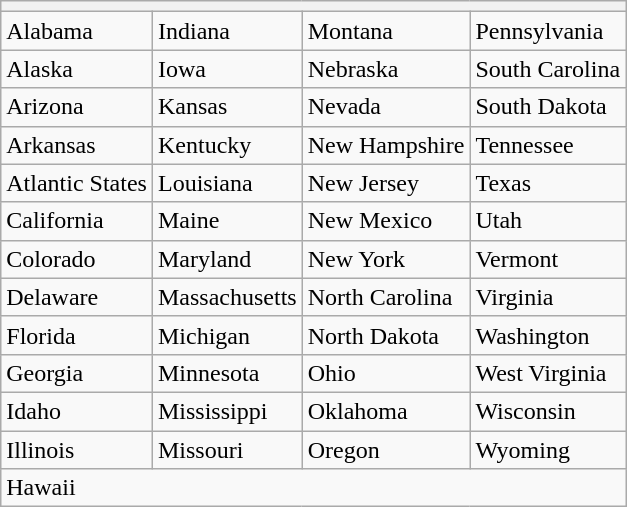<table class="wikitable" align="center" border="0">
<tr>
<th colspan="4"></th>
</tr>
<tr>
<td>Alabama</td>
<td>Indiana</td>
<td>Montana</td>
<td>Pennsylvania</td>
</tr>
<tr>
<td>Alaska</td>
<td>Iowa</td>
<td>Nebraska</td>
<td>South Carolina</td>
</tr>
<tr>
<td>Arizona</td>
<td>Kansas</td>
<td>Nevada</td>
<td>South Dakota</td>
</tr>
<tr>
<td>Arkansas</td>
<td>Kentucky</td>
<td>New Hampshire</td>
<td>Tennessee</td>
</tr>
<tr>
<td>Atlantic States</td>
<td>Louisiana</td>
<td>New Jersey</td>
<td>Texas</td>
</tr>
<tr>
<td>California</td>
<td>Maine</td>
<td>New Mexico</td>
<td>Utah</td>
</tr>
<tr>
<td>Colorado</td>
<td>Maryland</td>
<td>New York</td>
<td>Vermont</td>
</tr>
<tr>
<td>Delaware</td>
<td>Massachusetts</td>
<td>North Carolina</td>
<td>Virginia</td>
</tr>
<tr>
<td>Florida</td>
<td>Michigan</td>
<td>North Dakota</td>
<td>Washington</td>
</tr>
<tr>
<td>Georgia</td>
<td>Minnesota</td>
<td>Ohio</td>
<td>West Virginia</td>
</tr>
<tr>
<td>Idaho</td>
<td>Mississippi</td>
<td>Oklahoma</td>
<td>Wisconsin</td>
</tr>
<tr>
<td>Illinois</td>
<td>Missouri</td>
<td>Oregon</td>
<td>Wyoming</td>
</tr>
<tr>
<td colspan="4">Hawaii</td>
</tr>
</table>
